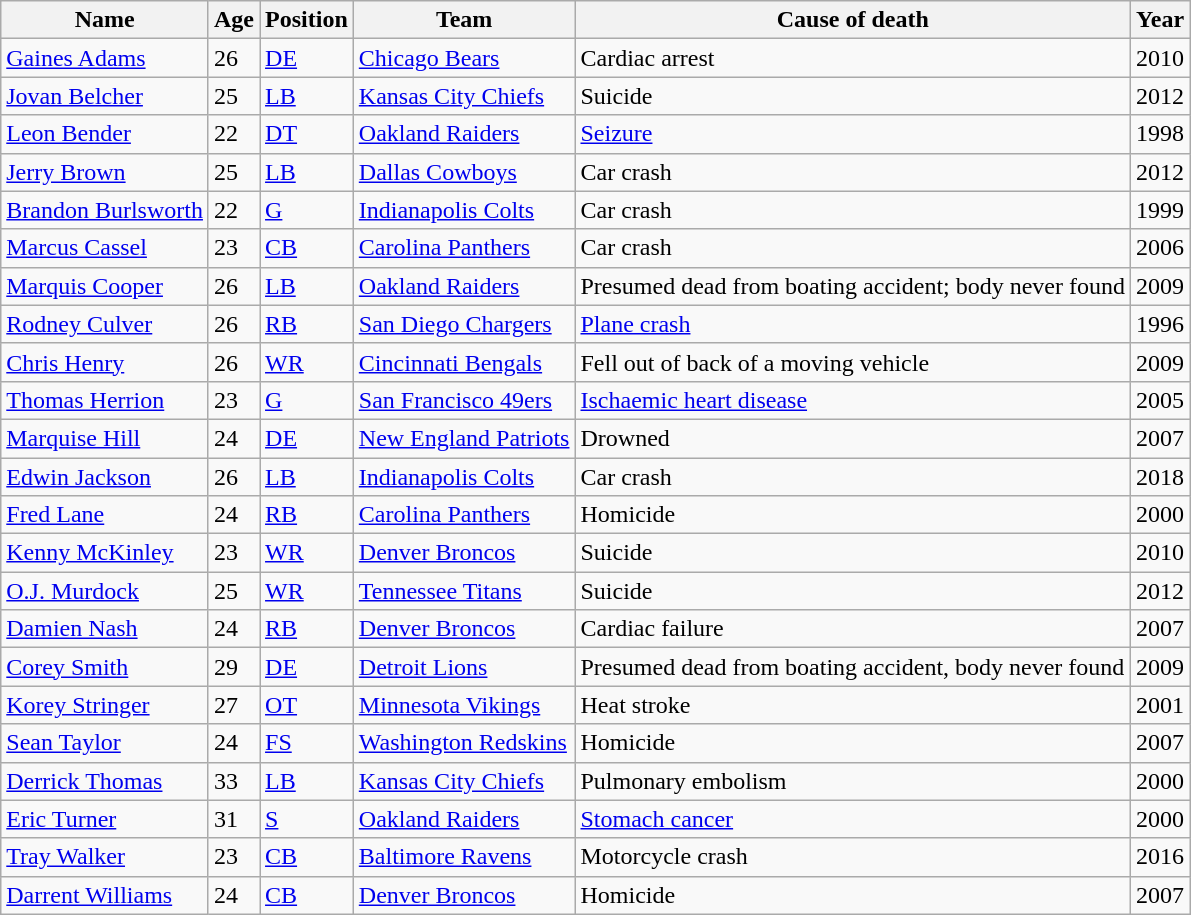<table class="wikitable sortable">
<tr>
<th>Name</th>
<th>Age</th>
<th>Position</th>
<th>Team</th>
<th>Cause of death</th>
<th>Year</th>
</tr>
<tr>
<td><a href='#'>Gaines Adams</a></td>
<td>26</td>
<td><a href='#'>DE</a></td>
<td><a href='#'>Chicago Bears</a></td>
<td>Cardiac arrest</td>
<td>2010</td>
</tr>
<tr>
<td><a href='#'>Jovan Belcher</a></td>
<td>25</td>
<td><a href='#'>LB</a></td>
<td><a href='#'>Kansas City Chiefs</a></td>
<td>Suicide</td>
<td>2012</td>
</tr>
<tr>
<td><a href='#'>Leon Bender</a></td>
<td>22</td>
<td><a href='#'>DT</a></td>
<td><a href='#'>Oakland Raiders</a></td>
<td><a href='#'>Seizure</a></td>
<td>1998</td>
</tr>
<tr>
<td><a href='#'>Jerry Brown</a></td>
<td>25</td>
<td><a href='#'>LB</a></td>
<td><a href='#'>Dallas Cowboys</a></td>
<td>Car crash</td>
<td>2012</td>
</tr>
<tr>
<td><a href='#'>Brandon Burlsworth</a></td>
<td>22</td>
<td><a href='#'>G</a></td>
<td><a href='#'>Indianapolis Colts</a></td>
<td>Car crash</td>
<td>1999</td>
</tr>
<tr>
<td><a href='#'>Marcus Cassel</a></td>
<td>23</td>
<td><a href='#'>CB</a></td>
<td><a href='#'>Carolina Panthers</a></td>
<td>Car crash</td>
<td>2006</td>
</tr>
<tr>
<td><a href='#'>Marquis Cooper</a></td>
<td>26</td>
<td><a href='#'>LB</a></td>
<td><a href='#'>Oakland Raiders</a></td>
<td>Presumed dead from boating accident; body never found</td>
<td>2009</td>
</tr>
<tr>
<td><a href='#'>Rodney Culver</a></td>
<td>26</td>
<td><a href='#'>RB</a></td>
<td><a href='#'>San Diego Chargers</a></td>
<td><a href='#'>Plane crash</a></td>
<td>1996</td>
</tr>
<tr>
<td><a href='#'>Chris Henry</a></td>
<td>26</td>
<td><a href='#'>WR</a></td>
<td><a href='#'>Cincinnati Bengals</a></td>
<td>Fell out of back of a moving vehicle</td>
<td>2009</td>
</tr>
<tr>
<td><a href='#'>Thomas Herrion</a></td>
<td>23</td>
<td><a href='#'>G</a></td>
<td><a href='#'>San Francisco 49ers</a></td>
<td><a href='#'>Ischaemic heart disease</a></td>
<td>2005</td>
</tr>
<tr>
<td><a href='#'>Marquise Hill</a></td>
<td>24</td>
<td><a href='#'>DE</a></td>
<td><a href='#'>New England Patriots</a></td>
<td>Drowned</td>
<td>2007</td>
</tr>
<tr>
<td><a href='#'>Edwin Jackson</a></td>
<td>26</td>
<td><a href='#'>LB</a></td>
<td><a href='#'>Indianapolis Colts</a></td>
<td>Car crash</td>
<td>2018</td>
</tr>
<tr>
<td><a href='#'>Fred Lane</a></td>
<td>24</td>
<td><a href='#'>RB</a></td>
<td><a href='#'>Carolina Panthers</a></td>
<td>Homicide</td>
<td>2000</td>
</tr>
<tr>
<td><a href='#'>Kenny McKinley</a></td>
<td>23</td>
<td><a href='#'>WR</a></td>
<td><a href='#'>Denver Broncos</a></td>
<td>Suicide</td>
<td>2010</td>
</tr>
<tr>
<td><a href='#'>O.J. Murdock</a></td>
<td>25</td>
<td><a href='#'>WR</a></td>
<td><a href='#'>Tennessee Titans</a></td>
<td>Suicide</td>
<td>2012</td>
</tr>
<tr>
<td><a href='#'>Damien Nash</a></td>
<td>24</td>
<td><a href='#'>RB</a></td>
<td><a href='#'>Denver Broncos</a></td>
<td>Cardiac failure</td>
<td>2007</td>
</tr>
<tr>
<td><a href='#'>Corey Smith</a></td>
<td>29</td>
<td><a href='#'>DE</a></td>
<td><a href='#'>Detroit Lions</a></td>
<td>Presumed dead from boating accident, body never found</td>
<td>2009</td>
</tr>
<tr>
<td><a href='#'>Korey Stringer</a> </td>
<td>27</td>
<td><a href='#'>OT</a></td>
<td><a href='#'>Minnesota Vikings</a></td>
<td>Heat stroke</td>
<td>2001</td>
</tr>
<tr>
<td><a href='#'>Sean Taylor</a> </td>
<td>24</td>
<td><a href='#'>FS</a></td>
<td><a href='#'>Washington Redskins</a></td>
<td>Homicide</td>
<td>2007</td>
</tr>
<tr>
<td><a href='#'>Derrick Thomas</a> </td>
<td>33</td>
<td><a href='#'>LB</a></td>
<td><a href='#'>Kansas City Chiefs</a></td>
<td>Pulmonary embolism</td>
<td>2000</td>
</tr>
<tr>
<td><a href='#'>Eric Turner</a> </td>
<td>31</td>
<td><a href='#'>S</a></td>
<td><a href='#'>Oakland Raiders</a></td>
<td><a href='#'>Stomach cancer</a></td>
<td>2000</td>
</tr>
<tr>
<td><a href='#'>Tray Walker</a></td>
<td>23</td>
<td><a href='#'>CB</a></td>
<td><a href='#'>Baltimore Ravens</a></td>
<td>Motorcycle crash</td>
<td>2016</td>
</tr>
<tr>
<td><a href='#'>Darrent Williams</a></td>
<td>24</td>
<td><a href='#'>CB</a></td>
<td><a href='#'>Denver Broncos</a></td>
<td>Homicide</td>
<td>2007</td>
</tr>
</table>
